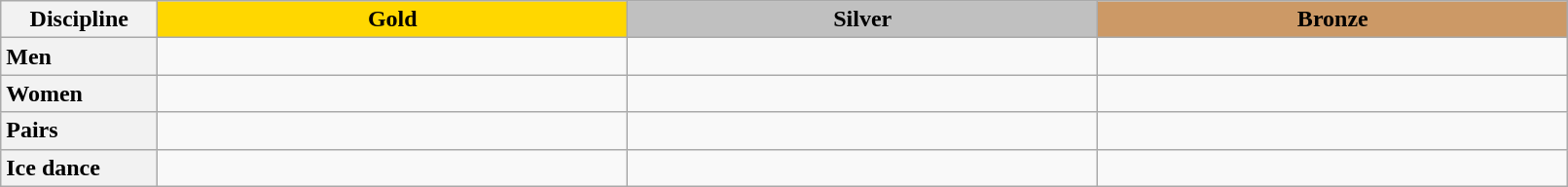<table class="wikitable unsortable" style="text-align:left; width:85%">
<tr>
<th scope="col" style="text-align:center; width:10%">Discipline</th>
<td scope="col" style="text-align:center; width:30%; background:gold"><strong>Gold</strong></td>
<td scope="col" style="text-align:center; width:30%; background:silver"><strong>Silver</strong></td>
<td scope="col" style="text-align:center; width:30%; background:#c96"><strong>Bronze</strong></td>
</tr>
<tr>
<th scope="row" style="text-align:left">Men</th>
<td></td>
<td></td>
<td></td>
</tr>
<tr>
<th scope="row" style="text-align:left">Women</th>
<td></td>
<td></td>
<td></td>
</tr>
<tr>
<th scope="row" style="text-align:left">Pairs</th>
<td></td>
<td></td>
<td></td>
</tr>
<tr>
<th scope="row" style="text-align:left">Ice dance</th>
<td></td>
<td></td>
<td></td>
</tr>
</table>
